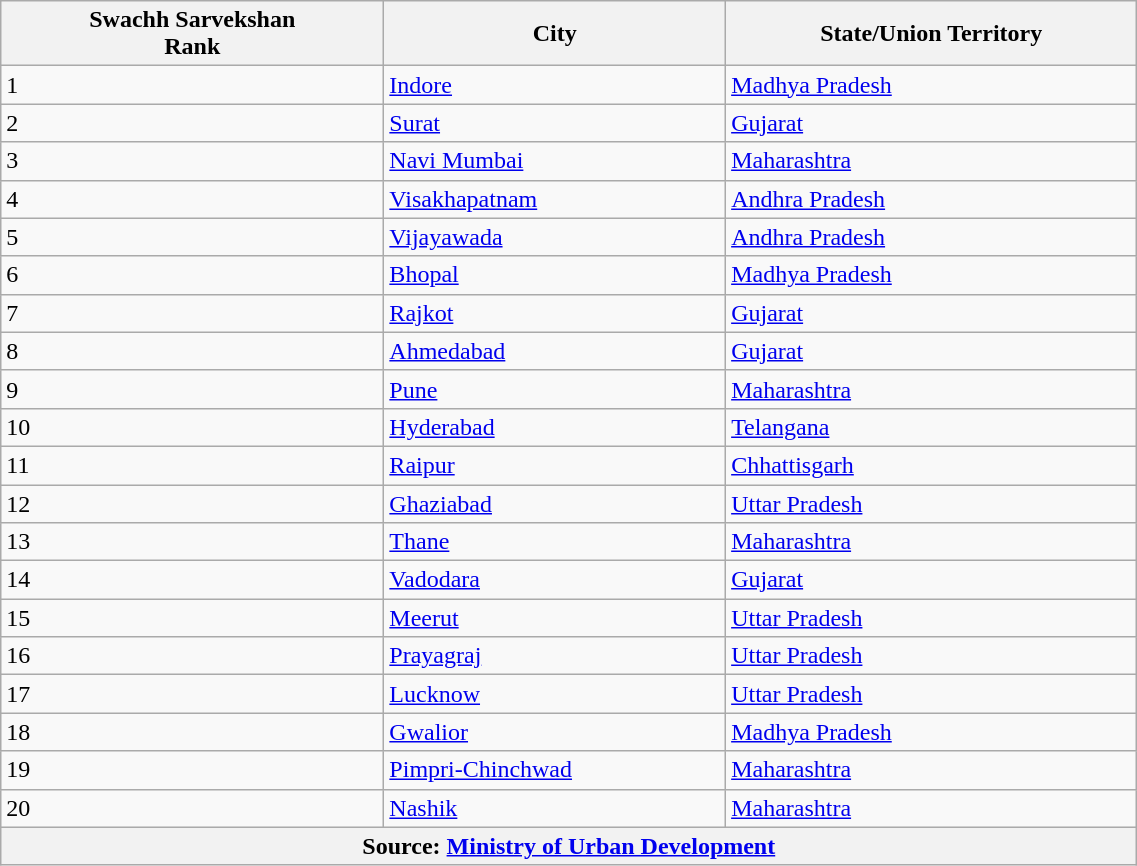<table class="wikitable sortable mw-collapsible" style="width: 60%">
<tr>
<th>Swachh Sarvekshan<br>Rank</th>
<th>City</th>
<th>State/Union Territory</th>
</tr>
<tr>
<td>1</td>
<td><a href='#'>Indore</a></td>
<td><a href='#'>Madhya Pradesh</a></td>
</tr>
<tr>
<td>2</td>
<td><a href='#'>Surat</a></td>
<td><a href='#'>Gujarat</a></td>
</tr>
<tr>
<td>3</td>
<td><a href='#'>Navi Mumbai</a></td>
<td><a href='#'>Maharashtra</a></td>
</tr>
<tr>
<td>4</td>
<td><a href='#'>Visakhapatnam</a></td>
<td><a href='#'>Andhra Pradesh</a></td>
</tr>
<tr>
<td>5</td>
<td><a href='#'>Vijayawada</a></td>
<td><a href='#'>Andhra Pradesh</a></td>
</tr>
<tr>
<td>6</td>
<td><a href='#'>Bhopal</a></td>
<td><a href='#'>Madhya Pradesh</a></td>
</tr>
<tr>
<td>7</td>
<td><a href='#'>Rajkot</a></td>
<td><a href='#'>Gujarat</a></td>
</tr>
<tr>
<td>8</td>
<td><a href='#'>Ahmedabad</a></td>
<td><a href='#'>Gujarat</a></td>
</tr>
<tr>
<td>9</td>
<td><a href='#'>Pune</a></td>
<td><a href='#'>Maharashtra</a></td>
</tr>
<tr>
<td>10</td>
<td><a href='#'>Hyderabad</a></td>
<td><a href='#'>Telangana</a></td>
</tr>
<tr>
<td>11</td>
<td><a href='#'>Raipur</a></td>
<td><a href='#'>Chhattisgarh</a></td>
</tr>
<tr>
<td>12</td>
<td><a href='#'>Ghaziabad</a></td>
<td><a href='#'>Uttar Pradesh</a></td>
</tr>
<tr>
<td>13</td>
<td><a href='#'>Thane</a></td>
<td><a href='#'>Maharashtra</a></td>
</tr>
<tr>
<td>14</td>
<td><a href='#'>Vadodara</a></td>
<td><a href='#'>Gujarat</a></td>
</tr>
<tr>
<td>15</td>
<td><a href='#'>Meerut</a></td>
<td><a href='#'>Uttar Pradesh</a></td>
</tr>
<tr>
<td>16</td>
<td><a href='#'>Prayagraj</a></td>
<td><a href='#'>Uttar Pradesh</a></td>
</tr>
<tr>
<td>17</td>
<td><a href='#'>Lucknow</a></td>
<td><a href='#'>Uttar Pradesh</a></td>
</tr>
<tr>
<td>18</td>
<td><a href='#'>Gwalior</a></td>
<td><a href='#'>Madhya Pradesh</a></td>
</tr>
<tr>
<td>19</td>
<td><a href='#'>Pimpri-Chinchwad</a></td>
<td><a href='#'>Maharashtra</a></td>
</tr>
<tr>
<td>20</td>
<td><a href='#'>Nashik</a></td>
<td><a href='#'>Maharashtra</a></td>
</tr>
<tr>
<th colspan="3">Source: <a href='#'>Ministry of Urban Development</a></th>
</tr>
</table>
